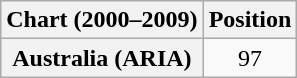<table class="wikitable plainrowheaders" style="text-align:center">
<tr>
<th scope-"col">Chart (2000–2009)</th>
<th scope-"col">Position</th>
</tr>
<tr>
<th scope="row">Australia (ARIA)</th>
<td>97</td>
</tr>
</table>
